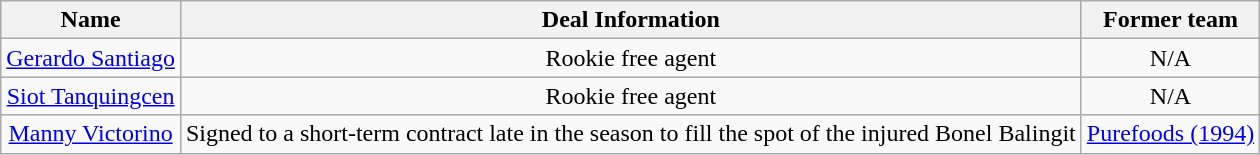<table class="wikitable sortable sortable">
<tr>
<th>Name</th>
<th>Deal Information</th>
<th>Former team</th>
</tr>
<tr style="text-align: center">
<td><a href='#'>Gerardo Santiago</a></td>
<td>Rookie free agent</td>
<td>N/A</td>
</tr>
<tr style="text-align: center">
<td><a href='#'>Siot Tanquingcen</a></td>
<td>Rookie free agent</td>
<td>N/A</td>
</tr>
<tr style="text-align: center">
<td><a href='#'>Manny Victorino</a></td>
<td>Signed to a short-term contract late in the season to fill the spot of the injured Bonel Balingit</td>
<td><a href='#'>Purefoods (1994)</a></td>
</tr>
</table>
